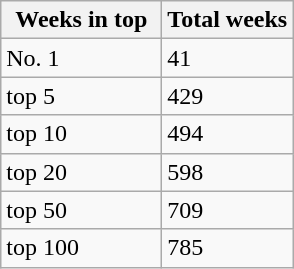<table class="sortable wikitable">
<tr>
<th width=100>Weeks in top</th>
<th>Total weeks</th>
</tr>
<tr>
<td>No. 1</td>
<td>41</td>
</tr>
<tr>
<td>top 5</td>
<td>429</td>
</tr>
<tr>
<td>top 10</td>
<td>494</td>
</tr>
<tr>
<td>top 20</td>
<td>598</td>
</tr>
<tr>
<td>top 50</td>
<td>709</td>
</tr>
<tr>
<td>top 100</td>
<td>785</td>
</tr>
</table>
